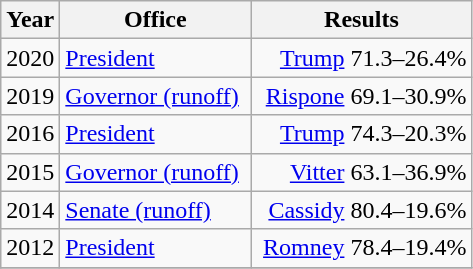<table class=wikitable>
<tr>
<th width="30">Year</th>
<th width="120">Office</th>
<th width="140">Results</th>
</tr>
<tr>
<td>2020</td>
<td><a href='#'>President</a></td>
<td align="right" ><a href='#'>Trump</a> 71.3–26.4%</td>
</tr>
<tr>
<td>2019</td>
<td><a href='#'>Governor (runoff)</a></td>
<td align="right" ><a href='#'>Rispone</a> 69.1–30.9%</td>
</tr>
<tr>
<td>2016</td>
<td><a href='#'>President</a></td>
<td align="right" ><a href='#'>Trump</a> 74.3–20.3%</td>
</tr>
<tr>
<td>2015</td>
<td><a href='#'>Governor (runoff)</a></td>
<td align="right" ><a href='#'>Vitter</a> 63.1–36.9%</td>
</tr>
<tr>
<td>2014</td>
<td><a href='#'>Senate (runoff)</a></td>
<td align="right" ><a href='#'>Cassidy</a> 80.4–19.6%</td>
</tr>
<tr>
<td>2012</td>
<td><a href='#'>President</a></td>
<td align="right" ><a href='#'>Romney</a> 78.4–19.4%</td>
</tr>
<tr>
</tr>
</table>
